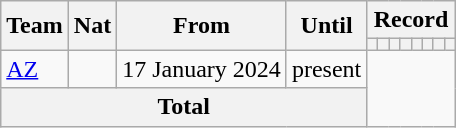<table class=wikitable style="text-align: center">
<tr>
<th rowspan=2>Team</th>
<th rowspan=2>Nat</th>
<th rowspan=2>From</th>
<th rowspan=2>Until</th>
<th colspan=8>Record</th>
</tr>
<tr>
<th></th>
<th></th>
<th></th>
<th></th>
<th></th>
<th></th>
<th></th>
<th></th>
</tr>
<tr>
<td align=left><a href='#'>AZ</a></td>
<td></td>
<td align=left>17 January 2024</td>
<td align=left>present<br></td>
</tr>
<tr>
<th colspan=4>Total<br></th>
</tr>
</table>
